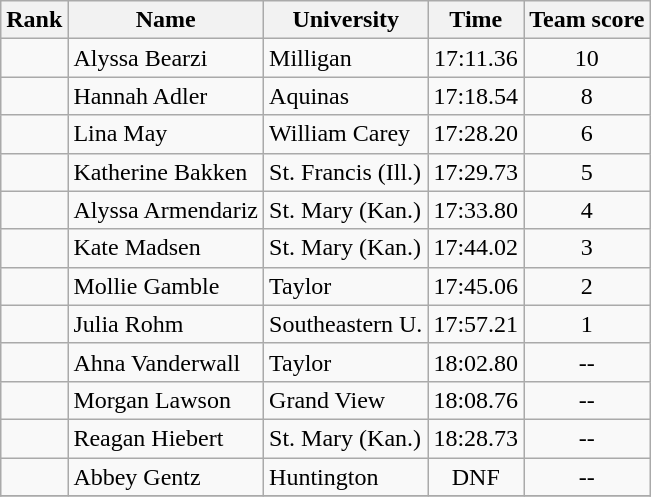<table class="wikitable sortable" style="text-align:center">
<tr>
<th>Rank</th>
<th>Name</th>
<th>University</th>
<th>Time</th>
<th>Team score</th>
</tr>
<tr>
<td></td>
<td align=left>Alyssa Bearzi</td>
<td align="left">Milligan</td>
<td>17:11.36</td>
<td>10</td>
</tr>
<tr>
<td></td>
<td align=left>Hannah Adler</td>
<td align="left">Aquinas</td>
<td>17:18.54</td>
<td>8</td>
</tr>
<tr>
<td></td>
<td align=left>Lina May</td>
<td align="left">William Carey</td>
<td>17:28.20</td>
<td>6</td>
</tr>
<tr>
<td></td>
<td align=left>Katherine Bakken</td>
<td align="left">St. Francis (Ill.)</td>
<td>17:29.73</td>
<td>5</td>
</tr>
<tr>
<td></td>
<td align=left>Alyssa Armendariz</td>
<td align="left">St. Mary (Kan.)</td>
<td>17:33.80</td>
<td>4</td>
</tr>
<tr>
<td></td>
<td align=left>Kate Madsen</td>
<td align="left">St. Mary (Kan.)</td>
<td>17:44.02</td>
<td>3</td>
</tr>
<tr>
<td></td>
<td align=left>Mollie Gamble</td>
<td align="left">Taylor</td>
<td>17:45.06</td>
<td>2</td>
</tr>
<tr>
<td></td>
<td align=left>Julia Rohm</td>
<td align="left">Southeastern U.</td>
<td>17:57.21</td>
<td>1</td>
</tr>
<tr>
<td></td>
<td align=left>Ahna Vanderwall</td>
<td align="left">Taylor</td>
<td>18:02.80</td>
<td>--</td>
</tr>
<tr>
<td></td>
<td align=left>Morgan Lawson</td>
<td align="left">Grand View</td>
<td>18:08.76</td>
<td>--</td>
</tr>
<tr>
<td></td>
<td align=left>Reagan Hiebert</td>
<td align="left">St. Mary (Kan.)</td>
<td>18:28.73</td>
<td>--</td>
</tr>
<tr>
<td></td>
<td align=left>Abbey Gentz</td>
<td align="left">Huntington</td>
<td>DNF</td>
<td>--</td>
</tr>
<tr>
</tr>
</table>
